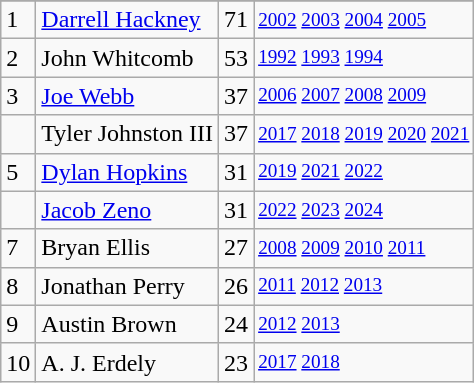<table class="wikitable">
<tr>
</tr>
<tr>
<td>1</td>
<td><a href='#'>Darrell Hackney</a></td>
<td>71</td>
<td style="font-size:80%;"><a href='#'>2002</a> <a href='#'>2003</a> <a href='#'>2004</a> <a href='#'>2005</a></td>
</tr>
<tr>
<td>2</td>
<td>John Whitcomb</td>
<td>53</td>
<td style="font-size:80%;"><a href='#'>1992</a> <a href='#'>1993</a> <a href='#'>1994</a></td>
</tr>
<tr>
<td>3</td>
<td><a href='#'>Joe Webb</a></td>
<td>37</td>
<td style="font-size:80%;"><a href='#'>2006</a> <a href='#'>2007</a> <a href='#'>2008</a> <a href='#'>2009</a></td>
</tr>
<tr>
<td></td>
<td>Tyler Johnston III</td>
<td>37</td>
<td style="font-size:80%;"><a href='#'>2017</a> <a href='#'>2018</a> <a href='#'>2019</a> <a href='#'>2020</a> <a href='#'>2021</a></td>
</tr>
<tr>
<td>5</td>
<td><a href='#'>Dylan Hopkins</a></td>
<td>31</td>
<td style="font-size:80%;"><a href='#'>2019</a> <a href='#'>2021</a> <a href='#'>2022</a></td>
</tr>
<tr>
<td></td>
<td><a href='#'>Jacob Zeno</a></td>
<td>31</td>
<td style="font-size:80%;"><a href='#'>2022</a> <a href='#'>2023</a> <a href='#'>2024</a></td>
</tr>
<tr>
<td>7</td>
<td>Bryan Ellis</td>
<td>27</td>
<td style="font-size:80%;"><a href='#'>2008</a> <a href='#'>2009</a> <a href='#'>2010</a> <a href='#'>2011</a></td>
</tr>
<tr>
<td>8</td>
<td>Jonathan Perry</td>
<td>26</td>
<td style="font-size:80%;"><a href='#'>2011</a> <a href='#'>2012</a> <a href='#'>2013</a></td>
</tr>
<tr>
<td>9</td>
<td>Austin Brown</td>
<td>24</td>
<td style="font-size:80%;"><a href='#'>2012</a> <a href='#'>2013</a></td>
</tr>
<tr>
<td>10</td>
<td>A. J. Erdely</td>
<td>23</td>
<td style="font-size:80%;"><a href='#'>2017</a> <a href='#'>2018</a></td>
</tr>
</table>
